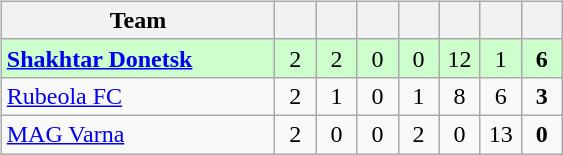<table>
<tr>
<td><br><table class="wikitable" style="text-align: center;">
<tr>
<th width="175">Team</th>
<th width="20"></th>
<th width="20"></th>
<th width="20"></th>
<th width="20"></th>
<th width="20"></th>
<th width="20"></th>
<th width="20"></th>
</tr>
<tr style="background:#ccffcc">
<td style="text-align:left"> <strong><a href='#'>Shakhtar Donetsk</a></strong></td>
<td>2</td>
<td>2</td>
<td>0</td>
<td>0</td>
<td>12</td>
<td>1</td>
<td><strong>6</strong></td>
</tr>
<tr>
<td style="text-align:left"> <a href='#'>Rubeola FC</a></td>
<td>2</td>
<td>1</td>
<td>0</td>
<td>1</td>
<td>8</td>
<td>6</td>
<td><strong>3</strong></td>
</tr>
<tr>
<td style="text-align:left"> <a href='#'>MAG Varna</a></td>
<td>2</td>
<td>0</td>
<td>0</td>
<td>2</td>
<td>0</td>
<td>13</td>
<td><strong>0</strong></td>
</tr>
</table>
</td>
</tr>
</table>
